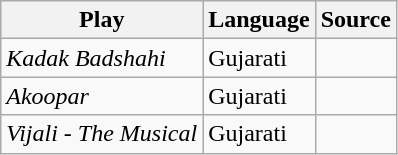<table class="wikitable">
<tr>
<th>Play</th>
<th>Language</th>
<th>Source</th>
</tr>
<tr>
<td><em>Kadak Badshahi</em></td>
<td>Gujarati</td>
<td></td>
</tr>
<tr>
<td><em>Akoopar</em></td>
<td>Gujarati</td>
<td></td>
</tr>
<tr>
<td><em>Vijali - The Musical</em></td>
<td>Gujarati</td>
<td></td>
</tr>
</table>
